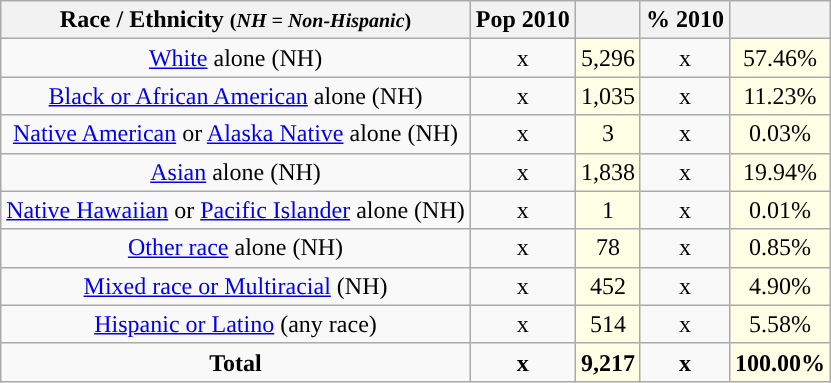<table class="wikitable" style="text-align:center;">
<tr>
<th>Race / Ethnicity <small>(<em>NH = Non-Hispanic</em>)</small></th>
<th>Pop 2010</th>
<th></th>
<th>% 2010</th>
<th></th>
</tr>
<tr>
<td><a href='#'>White</a> alone (NH)</td>
<td>x</td>
<td style='background: #ffffe6;'>5,296</td>
<td>x</td>
<td style='background: #ffffe6;'>57.46%</td>
</tr>
<tr>
<td><a href='#'>Black or African American</a> alone (NH)</td>
<td>x</td>
<td style='background: #ffffe6;'>1,035</td>
<td>x</td>
<td style='background: #ffffe6;'>11.23%</td>
</tr>
<tr>
<td><a href='#'>Native American</a> or <a href='#'>Alaska Native</a> alone (NH)</td>
<td>x</td>
<td style='background: #ffffe6;'>3</td>
<td>x</td>
<td style='background: #ffffe6;'>0.03%</td>
</tr>
<tr>
<td><a href='#'>Asian</a> alone (NH)</td>
<td>x</td>
<td style='background: #ffffe6;'>1,838</td>
<td>x</td>
<td style='background: #ffffe6;'>19.94%</td>
</tr>
<tr>
<td><a href='#'>Native Hawaiian</a> or <a href='#'>Pacific Islander</a> alone (NH)</td>
<td>x</td>
<td style='background: #ffffe6;'>1</td>
<td>x</td>
<td style='background: #ffffe6;'>0.01%</td>
</tr>
<tr>
<td><a href='#'>Other race</a> alone (NH)</td>
<td>x</td>
<td style='background: #ffffe6;'>78</td>
<td>x</td>
<td style='background: #ffffe6;'>0.85%</td>
</tr>
<tr>
<td><a href='#'>Mixed race or Multiracial</a> (NH)</td>
<td>x</td>
<td style='background: #ffffe6;'>452</td>
<td>x</td>
<td style='background: #ffffe6;'>4.90%</td>
</tr>
<tr>
<td><a href='#'>Hispanic or Latino</a> (any race)</td>
<td>x</td>
<td style='background: #ffffe6;'>514</td>
<td>x</td>
<td style='background: #ffffe6;'>5.58%</td>
</tr>
<tr>
<td><strong>Total</strong></td>
<td><strong>x</strong></td>
<td style='background: #ffffe6;'><strong>9,217</strong></td>
<td><strong>x</strong></td>
<td style='background: #ffffe6;'><strong>100.00%</strong></td>
</tr>
</table>
